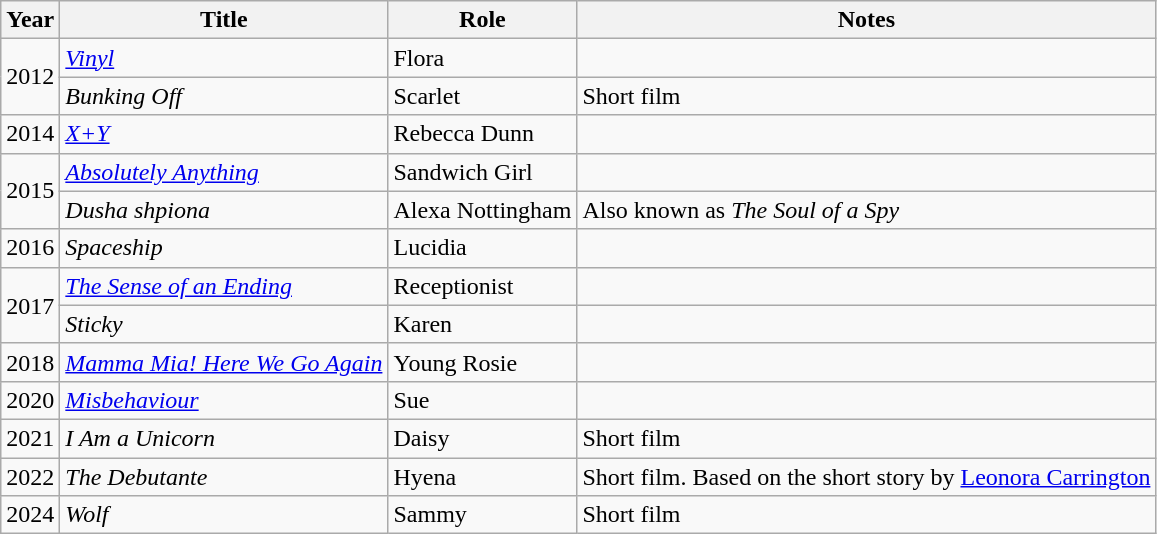<table class="wikitable">
<tr>
<th>Year</th>
<th>Title</th>
<th>Role</th>
<th>Notes</th>
</tr>
<tr>
<td rowspan="2">2012</td>
<td><em><a href='#'>Vinyl</a></em></td>
<td>Flora</td>
<td></td>
</tr>
<tr>
<td><em>Bunking Off</em></td>
<td>Scarlet</td>
<td>Short film</td>
</tr>
<tr>
<td>2014</td>
<td><em><a href='#'>X+Y</a></em></td>
<td>Rebecca Dunn</td>
<td></td>
</tr>
<tr>
<td rowspan="2">2015</td>
<td><em><a href='#'>Absolutely Anything</a></em></td>
<td>Sandwich Girl</td>
<td></td>
</tr>
<tr>
<td><em>Dusha shpiona</em></td>
<td>Alexa Nottingham</td>
<td>Also known as <em>The Soul of a Spy</em></td>
</tr>
<tr>
<td>2016</td>
<td><em>Spaceship</em></td>
<td>Lucidia</td>
<td></td>
</tr>
<tr>
<td rowspan="2">2017</td>
<td><em><a href='#'>The Sense of an Ending</a></em></td>
<td>Receptionist</td>
<td></td>
</tr>
<tr>
<td><em>Sticky</em></td>
<td>Karen</td>
<td></td>
</tr>
<tr>
<td>2018</td>
<td><em><a href='#'>Mamma Mia! Here We Go Again</a></em> </td>
<td>Young Rosie</td>
<td></td>
</tr>
<tr>
<td>2020</td>
<td><em><a href='#'>Misbehaviour</a></em></td>
<td>Sue</td>
<td></td>
</tr>
<tr>
<td>2021</td>
<td><em>I Am a Unicorn</em></td>
<td>Daisy</td>
<td>Short film</td>
</tr>
<tr>
<td>2022</td>
<td><em>The Debutante</em> </td>
<td>Hyena</td>
<td>Short film. Based on the short story by <a href='#'>Leonora Carrington</a></td>
</tr>
<tr>
<td>2024</td>
<td><em>Wolf</em></td>
<td>Sammy</td>
<td>Short film</td>
</tr>
</table>
